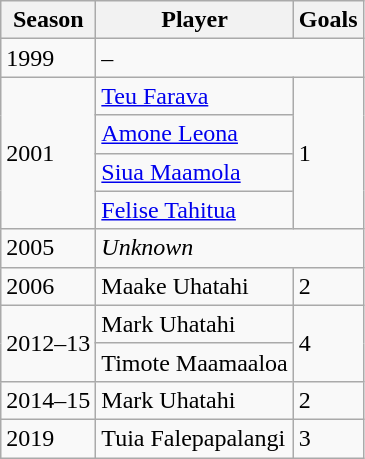<table class="wikitable">
<tr>
<th>Season</th>
<th>Player</th>
<th>Goals</th>
</tr>
<tr>
<td>1999</td>
<td colspan="2">–</td>
</tr>
<tr>
<td rowspan="4">2001</td>
<td><a href='#'>Teu Farava</a></td>
<td rowspan="4">1</td>
</tr>
<tr>
<td><a href='#'>Amone Leona</a></td>
</tr>
<tr>
<td><a href='#'>Siua Maamola</a></td>
</tr>
<tr>
<td><a href='#'>Felise Tahitua</a></td>
</tr>
<tr>
<td>2005</td>
<td colspan="2"><em>Unknown</em></td>
</tr>
<tr>
<td>2006</td>
<td>Maake Uhatahi</td>
<td>2</td>
</tr>
<tr>
<td rowspan="2">2012–13</td>
<td>Mark Uhatahi</td>
<td rowspan="2">4</td>
</tr>
<tr>
<td>Timote Maamaaloa</td>
</tr>
<tr>
<td>2014–15</td>
<td>Mark Uhatahi</td>
<td>2</td>
</tr>
<tr>
<td>2019</td>
<td>Tuia Falepapalangi</td>
<td>3</td>
</tr>
</table>
